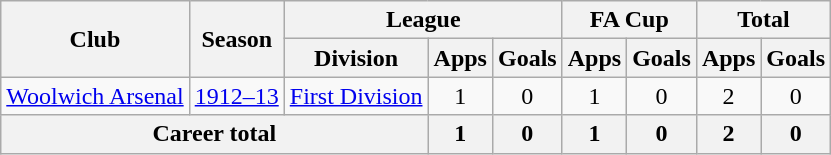<table class="wikitable" style="text-align: center">
<tr>
<th rowspan="2">Club</th>
<th rowspan="2">Season</th>
<th colspan="3">League</th>
<th colspan="2">FA Cup</th>
<th colspan="2">Total</th>
</tr>
<tr>
<th>Division</th>
<th>Apps</th>
<th>Goals</th>
<th>Apps</th>
<th>Goals</th>
<th>Apps</th>
<th>Goals</th>
</tr>
<tr>
<td><a href='#'>Woolwich Arsenal</a></td>
<td><a href='#'>1912–13</a></td>
<td><a href='#'>First Division</a></td>
<td>1</td>
<td>0</td>
<td>1</td>
<td>0</td>
<td>2</td>
<td>0</td>
</tr>
<tr>
<th colspan="3">Career total</th>
<th>1</th>
<th>0</th>
<th>1</th>
<th>0</th>
<th>2</th>
<th>0</th>
</tr>
</table>
